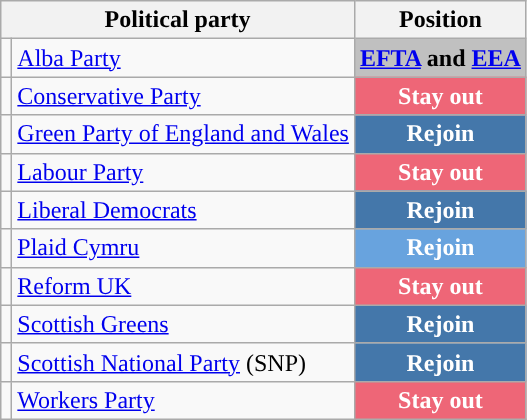<table class="wikitable">
<tr>
<th colspan=2>Political party</th>
<th>Position</th>
</tr>
<tr>
<td style="background-color: "></td>
<td><a href='#'>Alba Party</a></td>
<th style="background:silver"><a href='#'>EFTA</a> and <a href='#'>EEA</a></th>
</tr>
<tr>
<td style="background-color: "></td>
<td><a href='#'>Conservative Party</a></td>
<th style="background:#EE6677;color:#FFFFFF;">Stay out</th>
</tr>
<tr>
<td style="background-color: "></td>
<td><a href='#'>Green Party of England and Wales</a></td>
<th style="background:#4477AA;color:#FFFFFF;">Rejoin</th>
</tr>
<tr>
<td style="background-color: "></td>
<td><a href='#'>Labour Party</a></td>
<th style="background:#EE6677;color:#FFFFFF;">Stay out</th>
</tr>
<tr>
<td style="background-color: "></td>
<td><a href='#'>Liberal Democrats</a></td>
<th style="background:#4477AA;color:#FFFFFF;">Rejoin</th>
</tr>
<tr>
<td style="background-color: "></td>
<td><a href='#'>Plaid Cymru</a></td>
<th style="background:#68a3de;color:#FFFFFF;">Rejoin</th>
</tr>
<tr>
<td style="background-color: "></td>
<td><a href='#'>Reform UK</a></td>
<th style="background:#EE6677;color:#FFFFFF;">Stay out</th>
</tr>
<tr>
<td style="background-color: "></td>
<td><a href='#'>Scottish Greens</a></td>
<th style="background:#4477AA;color:#FFFFFF;">Rejoin</th>
</tr>
<tr>
<td style="background-color: "></td>
<td><a href='#'>Scottish National Party</a> (SNP)</td>
<th style="background:#4477AA;color:#FFFFFF;">Rejoin</th>
</tr>
<tr>
<td style="background-color: "></td>
<td><a href='#'>Workers Party</a></td>
<th style="background:#EE6677;color:#FFFFFF;">Stay out</th>
</tr>
</table>
